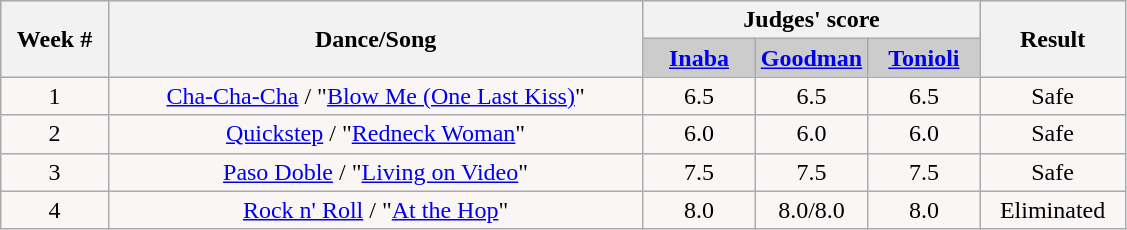<table class="wikitable collapsible collapsed">
<tr style="text-align: center; background:#ccc;">
<th rowspan="2">Week #</th>
<th rowspan="2">Dance/Song</th>
<th colspan="3">Judges' score</th>
<th rowspan="2">Result</th>
</tr>
<tr style="text-align: center; background:#ccc;">
<td style="width:10%; "><strong><a href='#'>Inaba</a></strong></td>
<td style="width:10%; "><strong><a href='#'>Goodman</a></strong></td>
<td style="width:10%; "><strong><a href='#'>Tonioli</a></strong></td>
</tr>
<tr style="text-align: center; background:#faf6f6;">
<td>1</td>
<td><a href='#'>Cha-Cha-Cha</a> / "<a href='#'>Blow Me (One Last Kiss)</a>"</td>
<td>6.5</td>
<td>6.5</td>
<td>6.5</td>
<td>Safe</td>
</tr>
<tr style="text-align:center; background:#faf6f6;">
<td>2</td>
<td><a href='#'>Quickstep</a> / "<a href='#'>Redneck Woman</a>"</td>
<td>6.0</td>
<td>6.0</td>
<td>6.0</td>
<td>Safe</td>
</tr>
<tr style="text-align:center; background:#faf6f6;">
<td>3</td>
<td><a href='#'>Paso Doble</a> / "<a href='#'>Living on Video</a>"</td>
<td>7.5</td>
<td>7.5</td>
<td>7.5</td>
<td>Safe</td>
</tr>
<tr style="text-align:center; background:#faf6f6;">
<td>4</td>
<td><a href='#'>Rock n' Roll</a> / "<a href='#'>At the Hop</a>"</td>
<td>8.0</td>
<td>8.0/8.0</td>
<td>8.0</td>
<td>Eliminated</td>
</tr>
</table>
